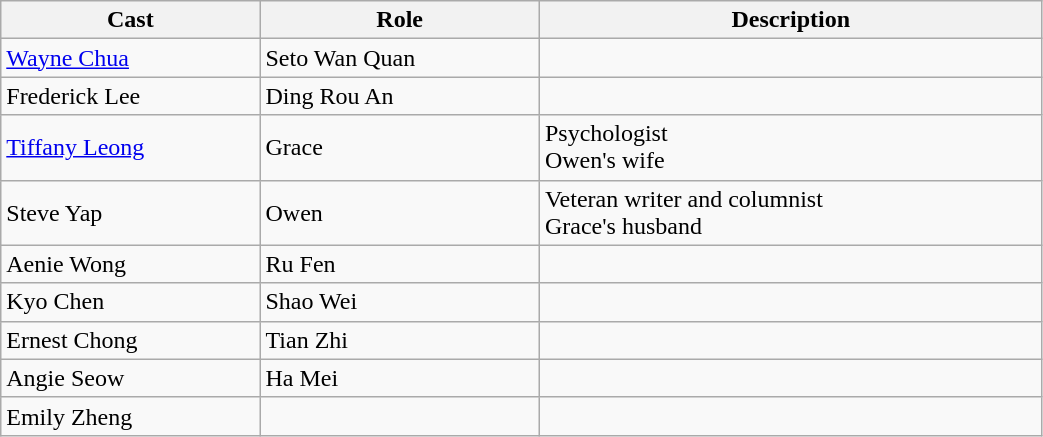<table class="wikitable" width="55%">
<tr>
<th>Cast</th>
<th>Role</th>
<th>Description</th>
</tr>
<tr>
<td><a href='#'>Wayne Chua</a></td>
<td>Seto Wan Quan</td>
<td></td>
</tr>
<tr>
<td>Frederick Lee</td>
<td>Ding Rou An</td>
<td></td>
</tr>
<tr>
<td><a href='#'>Tiffany Leong</a></td>
<td>Grace</td>
<td>Psychologist<br>Owen's wife</td>
</tr>
<tr>
<td>Steve Yap</td>
<td>Owen</td>
<td>Veteran writer and columnist<br>Grace's husband</td>
</tr>
<tr>
<td>Aenie Wong</td>
<td>Ru Fen</td>
<td></td>
</tr>
<tr>
<td>Kyo Chen</td>
<td>Shao Wei</td>
<td></td>
</tr>
<tr>
<td>Ernest Chong</td>
<td>Tian Zhi</td>
<td></td>
</tr>
<tr>
<td>Angie Seow</td>
<td>Ha Mei</td>
<td></td>
</tr>
<tr>
<td>Emily Zheng</td>
<td></td>
<td></td>
</tr>
</table>
